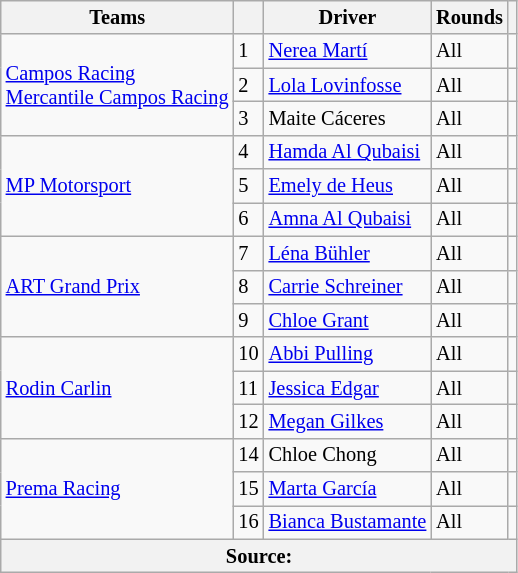<table class="wikitable" style="font-size: 85%;">
<tr>
<th>Teams</th>
<th></th>
<th>Driver</th>
<th>Rounds</th>
<th></th>
</tr>
<tr>
<td nowrap rowspan=3> <a href='#'>Campos Racing</a> <br>  <a href='#'>Mercantile Campos Racing</a></td>
<td>1</td>
<td> <a href='#'>Nerea Martí</a></td>
<td>All</td>
<td align=center></td>
</tr>
<tr>
<td>2</td>
<td> <a href='#'>Lola Lovinfosse</a></td>
<td>All</td>
<td align=center></td>
</tr>
<tr>
<td>3</td>
<td> Maite Cáceres</td>
<td>All</td>
<td align=center></td>
</tr>
<tr>
<td rowspan=3> <a href='#'>MP Motorsport</a></td>
<td>4</td>
<td> <a href='#'>Hamda Al Qubaisi</a></td>
<td>All</td>
<td align=center></td>
</tr>
<tr>
<td>5</td>
<td> <a href='#'>Emely de Heus</a></td>
<td>All</td>
<td align=center></td>
</tr>
<tr>
<td>6</td>
<td> <a href='#'>Amna Al Qubaisi</a></td>
<td>All</td>
<td align=center></td>
</tr>
<tr>
<td rowspan=3> <a href='#'>ART Grand Prix</a></td>
<td>7</td>
<td> <a href='#'>Léna Bühler</a></td>
<td>All</td>
<td align=center></td>
</tr>
<tr>
<td>8</td>
<td> <a href='#'>Carrie Schreiner</a></td>
<td>All</td>
<td align=center></td>
</tr>
<tr>
<td>9</td>
<td> <a href='#'>Chloe Grant</a></td>
<td>All</td>
<td align=center></td>
</tr>
<tr>
<td rowspan=3> <a href='#'>Rodin Carlin</a></td>
<td>10</td>
<td> <a href='#'>Abbi Pulling</a></td>
<td>All</td>
<td align=center></td>
</tr>
<tr>
<td>11</td>
<td> <a href='#'>Jessica Edgar</a></td>
<td>All</td>
<td align=center></td>
</tr>
<tr>
<td>12</td>
<td> <a href='#'>Megan Gilkes</a></td>
<td>All</td>
<td align=center></td>
</tr>
<tr>
<td rowspan=3> <a href='#'>Prema Racing</a></td>
<td>14</td>
<td> Chloe Chong</td>
<td>All</td>
<td align=center></td>
</tr>
<tr>
<td>15</td>
<td> <a href='#'>Marta García</a></td>
<td>All</td>
<td align=center></td>
</tr>
<tr>
<td>16</td>
<td nowrap> <a href='#'>Bianca Bustamante</a></td>
<td>All</td>
<td align=center></td>
</tr>
<tr>
<th colspan="5">Source:</th>
</tr>
</table>
